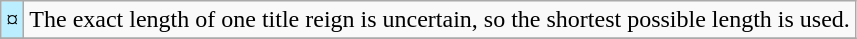<table class="wikitable">
<tr>
<td style="background-color:#bbeeff">¤</td>
<td>The exact length of one title reign is uncertain, so the shortest possible length is used.</td>
</tr>
<tr>
</tr>
</table>
